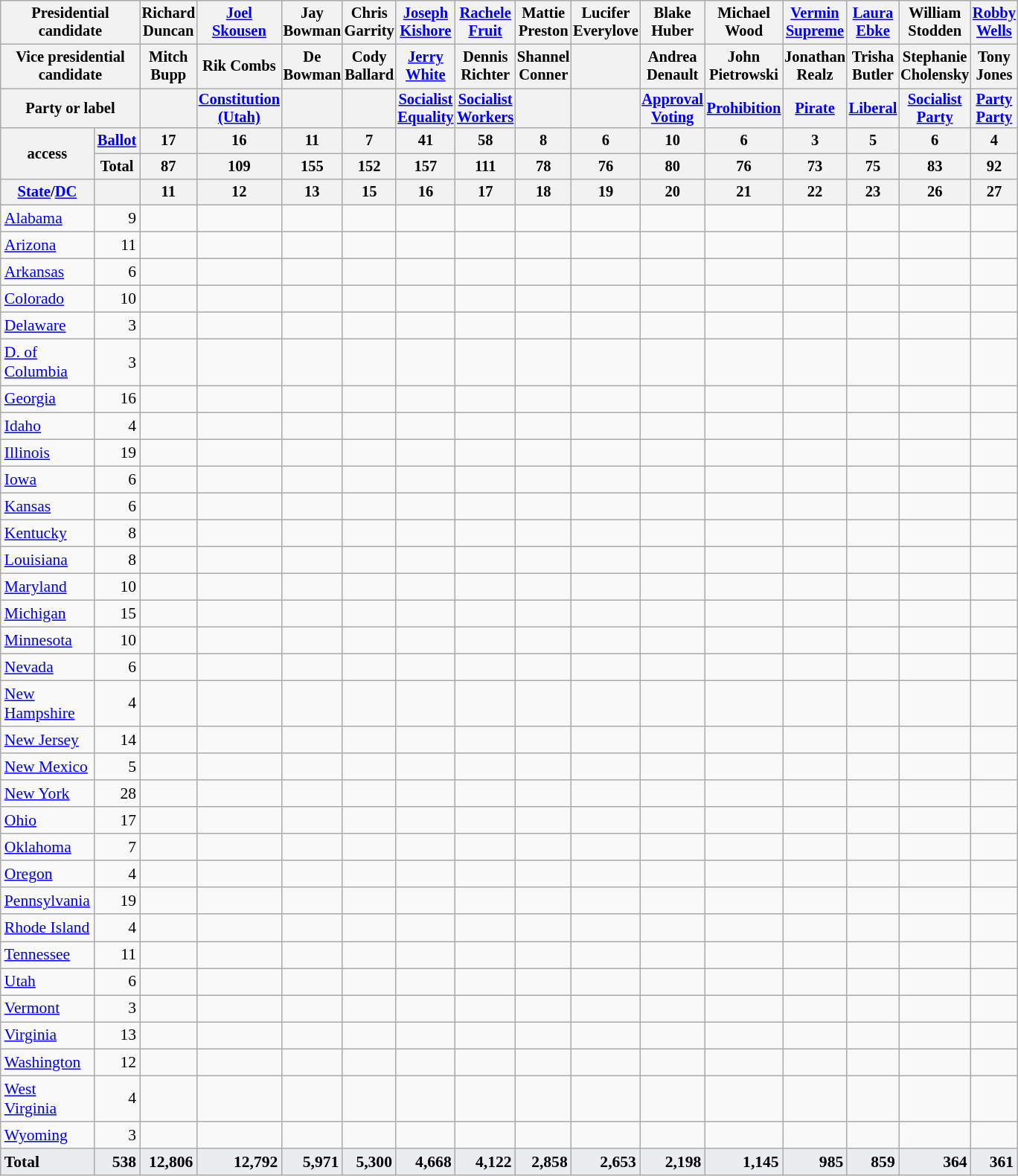<table class="wikitable sortable collapsible collapsed" style="text-align:right; font-size:90%; line-height:1.2; width:1em; border:none">
<tr style=font-size:95%>
<th class=mw-collapsible id=mw-customcollapsible-p colspan=2>Presidential candidate</th>
<th class=mw-collapsible id=mw-customcollapsible-p style=padding:1px>Richard Duncan</th>
<th class=mw-collapsible id=mw-customcollapsible-p style=padding:1px><a href='#'>Joel Skousen</a></th>
<th class=mw-collapsible id=mw-customcollapsible-p style=padding:1px>Jay Bowman</th>
<th class=mw-collapsible id=mw-customcollapsible-p style=padding:1px>Chris Garrity</th>
<th class=mw-collapsible id=mw-customcollapsible-p style=padding:1px><a href='#'>Joseph Kishore</a></th>
<th class=mw-collapsible id=mw-customcollapsible-p style=padding:1px><a href='#'>Rachele Fruit</a></th>
<th class=mw-collapsible id=mw-customcollapsible-p style=padding:1px>Mattie Preston</th>
<th class=mw-collapsible id=mw-customcollapsible-p style=padding:1px>Lucifer Everylove</th>
<th class=mw-collapsible id=mw-customcollapsible-p style=padding:1px>Blake Huber</th>
<th class=mw-collapsible id=mw-customcollapsible-p style=padding:1px>Michael Wood</th>
<th class=mw-collapsible id=mw-customcollapsible-p style=padding:1px><a href='#'>Vermin Supreme</a></th>
<th class=mw-collapsible id=mw-customcollapsible-p style=padding:1px><a href='#'>Laura Ebke</a></th>
<th class=mw-collapsible id=mw-customcollapsible-p style=padding:1px>William Stodden</th>
<th class=mw-collapsible id=mw-customcollapsible-p style=padding:1px><a href='#'>Robby Wells</a></th>
</tr>
<tr style=font-size:95%>
<th class="mw-collapsible mw-collapsed" id=mw-customcollapsible-v colspan=2>Vice presidential candidate</th>
<th class="mw-collapsible mw-collapsed" id=mw-customcollapsible-v style=padding:1px>Mitch Bupp</th>
<th class="mw-collapsible mw-collapsed" id=mw-customcollapsible-v style=padding:1px>Rik Combs</th>
<th class="mw-collapsible mw-collapsed" id=mw-customcollapsible-v style=padding:1px>De Bowman</th>
<th class="mw-collapsible mw-collapsed" id=mw-customcollapsible-v style=padding:1px>Cody Ballard</th>
<th class="mw-collapsible mw-collapsed" id=mw-customcollapsible-v style=padding:1px><a href='#'>Jerry White</a></th>
<th class="mw-collapsible mw-collapsed" id=mw-customcollapsible-v style=padding:1px>Dennis Richter</th>
<th class="mw-collapsible mw-collapsed" id=mw-customcollapsible-v style=padding:1px>Shannel Conner</th>
<th class="mw-collapsible mw-collapsed" id=mw-customcollapsible-v style=padding:1px></th>
<th class="mw-collapsible mw-collapsed" id=mw-customcollapsible-v style=padding:1px>Andrea Denault</th>
<th class="mw-collapsible mw-collapsed" id=mw-customcollapsible-v style=padding:1px>John Pietrowski</th>
<th class="mw-collapsible mw-collapsed" id=mw-customcollapsible-v style=padding:1px>Jonathan Realz</th>
<th class="mw-collapsible mw-collapsed" id=mw-customcollapsible-v style=padding:1px>Trisha Butler</th>
<th class="mw-collapsible mw-collapsed" id=mw-customcollapsible-v style=padding:1px>Stephanie Cholensky</th>
<th class="mw-collapsible mw-collapsed" id=mw-customcollapsible-v style=padding:1px>Tony Jones</th>
</tr>
<tr style=font-size:95%>
<th class=mw-collapsible id=mw-customcollapsible-a colspan=2>Party or label</th>
<th class=mw-collapsible id=mw-customcollapsible-a style=padding:1px></th>
<th class=mw-collapsible id=mw-customcollapsible-a style=padding:1px><a href='#'>Constitution (Utah)</a></th>
<th class=mw-collapsible id=mw-customcollapsible-a style=padding:1px></th>
<th class=mw-collapsible id=mw-customcollapsible-a style=padding:1px></th>
<th class=mw-collapsible id=mw-customcollapsible-a style=padding:1px><a href='#'>Socialist Equality</a></th>
<th class=mw-collapsible id=mw-customcollapsible-a style=padding:1px><a href='#'>Socialist Workers</a></th>
<th class=mw-collapsible id=mw-customcollapsible-a style=padding:1px></th>
<th class=mw-collapsible id=mw-customcollapsible-a style=padding:1px></th>
<th class=mw-collapsible id=mw-customcollapsible-a style=padding:1px><a href='#'>Approval Voting</a></th>
<th class=mw-collapsible id=mw-customcollapsible-a style=padding:1px><a href='#'>Prohibition</a></th>
<th class=mw-collapsible id=mw-customcollapsible-a style=padding:1px><a href='#'>Pirate</a></th>
<th class=mw-collapsible id=mw-customcollapsible-a style=padding:1px><a href='#'>Liberal</a></th>
<th class=mw-collapsible id=mw-customcollapsible-a style=padding:1px><a href='#'>Socialist Party</a></th>
<th class=mw-collapsible id=mw-customcollapsible-a style=padding:1px><a href='#'>Party Party</a></th>
</tr>
<tr style=font-size:95%>
<th class="mw-collapsible mw-collapsed" id=mw-customcollapsible-b rowspan=2><a href='#'></a> access</th>
<th class="mw-collapsible mw-collapsed" id=mw-customcollapsible-b><a href='#'>Ballot</a></th>
<th class="mw-collapsible mw-collapsed" id=mw-customcollapsible-b>17</th>
<th class="mw-collapsible mw-collapsed" id=mw-customcollapsible-b>16</th>
<th class="mw-collapsible mw-collapsed" id=mw-customcollapsible-b>11</th>
<th class="mw-collapsible mw-collapsed" id=mw-customcollapsible-b>7</th>
<th class="mw-collapsible mw-collapsed" id=mw-customcollapsible-b>41</th>
<th class="mw-collapsible mw-collapsed" id=mw-customcollapsible-b>58</th>
<th class="mw-collapsible mw-collapsed" id=mw-customcollapsible-b>8</th>
<th class="mw-collapsible mw-collapsed" id=mw-customcollapsible-b>6</th>
<th class="mw-collapsible mw-collapsed" id=mw-customcollapsible-b>10</th>
<th class="mw-collapsible mw-collapsed" id=mw-customcollapsible-b>6</th>
<th class="mw-collapsible mw-collapsed" id=mw-customcollapsible-b>3</th>
<th class="mw-collapsible mw-collapsed" id=mw-customcollapsible-b>5</th>
<th class="mw-collapsible mw-collapsed" id=mw-customcollapsible-b>6</th>
<th class="mw-collapsible mw-collapsed" id=mw-customcollapsible-b>4</th>
</tr>
<tr style=font-size:95%>
<th class="mw-collapsible mw-collapsed" id=mw-customcollapsible-b>Total</th>
<th class="mw-collapsible mw-collapsed" id=mw-customcollapsible-b>87</th>
<th class="mw-collapsible mw-collapsed" id=mw-customcollapsible-b>109</th>
<th class="mw-collapsible mw-collapsed" id=mw-customcollapsible-b>155</th>
<th class="mw-collapsible mw-collapsed" id=mw-customcollapsible-b>152</th>
<th class="mw-collapsible mw-collapsed" id=mw-customcollapsible-b>157</th>
<th class="mw-collapsible mw-collapsed" id=mw-customcollapsible-b>111</th>
<th class="mw-collapsible mw-collapsed" id=mw-customcollapsible-b>78</th>
<th class="mw-collapsible mw-collapsed" id=mw-customcollapsible-b>76</th>
<th class="mw-collapsible mw-collapsed" id=mw-customcollapsible-b>80</th>
<th class="mw-collapsible mw-collapsed" id=mw-customcollapsible-b>76</th>
<th class="mw-collapsible mw-collapsed" id=mw-customcollapsible-b>73</th>
<th class="mw-collapsible mw-collapsed" id=mw-customcollapsible-b>75</th>
<th class="mw-collapsible mw-collapsed" id=mw-customcollapsible-b>83</th>
<th class="mw-collapsible mw-collapsed" id=mw-customcollapsible-b>92</th>
</tr>
<tr style=font-size:95%>
<th><a href='#'>State</a>/<a href='#'>DC</a></th>
<th><a href='#'></a></th>
<th>11</th>
<th>12</th>
<th>13</th>
<th>15</th>
<th>16</th>
<th>17</th>
<th>18</th>
<th>19</th>
<th>20</th>
<th>21</th>
<th>22</th>
<th>23</th>
<th>26</th>
<th>27</th>
</tr>
<tr>
<td style=text-align:left><a href='#'>Alabama</a></td>
<td>9</td>
<td></td>
<td></td>
<td></td>
<td></td>
<td></td>
<td></td>
<td></td>
<td></td>
<td></td>
<td></td>
<td></td>
<td></td>
<td></td>
<td></td>
</tr>
<tr>
<td style=text-align:left><a href='#'>Arizona</a></td>
<td>11</td>
<td></td>
<td></td>
<td></td>
<td></td>
<td></td>
<td></td>
<td></td>
<td></td>
<td></td>
<td></td>
<td></td>
<td></td>
<td></td>
<td></td>
</tr>
<tr>
<td style=text-align:left><a href='#'>Arkansas</a></td>
<td>6</td>
<td></td>
<td></td>
<td></td>
<td></td>
<td></td>
<td></td>
<td></td>
<td></td>
<td></td>
<td></td>
<td></td>
<td></td>
<td></td>
<td></td>
</tr>
<tr>
<td style=text-align:left><a href='#'>Colorado</a></td>
<td>10</td>
<td></td>
<td></td>
<td></td>
<td></td>
<td></td>
<td></td>
<td></td>
<td></td>
<td></td>
<td></td>
<td></td>
<td></td>
<td></td>
<td></td>
</tr>
<tr>
<td style=text-align:left><a href='#'>Delaware</a></td>
<td>3</td>
<td></td>
<td></td>
<td></td>
<td></td>
<td></td>
<td></td>
<td></td>
<td></td>
<td></td>
<td></td>
<td></td>
<td></td>
<td></td>
<td></td>
</tr>
<tr>
<td style=text-align:left><a href='#'>D. of Columbia</a></td>
<td>3</td>
<td></td>
<td></td>
<td></td>
<td></td>
<td></td>
<td></td>
<td></td>
<td></td>
<td></td>
<td></td>
<td></td>
<td></td>
<td></td>
<td></td>
</tr>
<tr>
<td style=text-align:left><a href='#'>Georgia</a></td>
<td>16</td>
<td></td>
<td></td>
<td></td>
<td></td>
<td></td>
<td></td>
<td></td>
<td></td>
<td></td>
<td></td>
<td></td>
<td></td>
<td></td>
<td></td>
</tr>
<tr>
<td style=text-align:left><a href='#'>Idaho</a></td>
<td>4</td>
<td></td>
<td></td>
<td></td>
<td></td>
<td></td>
<td></td>
<td></td>
<td></td>
<td></td>
<td></td>
<td></td>
<td></td>
<td></td>
<td></td>
</tr>
<tr>
<td style=text-align:left><a href='#'>Illinois</a></td>
<td>19</td>
<td></td>
<td></td>
<td></td>
<td></td>
<td></td>
<td></td>
<td></td>
<td></td>
<td></td>
<td></td>
<td></td>
<td></td>
<td></td>
<td></td>
</tr>
<tr>
<td style=text-align:left><a href='#'>Iowa</a></td>
<td>6</td>
<td></td>
<td></td>
<td></td>
<td></td>
<td></td>
<td></td>
<td></td>
<td></td>
<td></td>
<td></td>
<td></td>
<td></td>
<td></td>
<td></td>
</tr>
<tr>
<td style=text-align:left><a href='#'>Kansas</a></td>
<td>6</td>
<td></td>
<td></td>
<td></td>
<td></td>
<td></td>
<td></td>
<td></td>
<td></td>
<td></td>
<td></td>
<td></td>
<td></td>
<td></td>
<td></td>
</tr>
<tr>
<td style=text-align:left><a href='#'>Kentucky</a></td>
<td>8</td>
<td></td>
<td></td>
<td></td>
<td></td>
<td></td>
<td></td>
<td></td>
<td></td>
<td></td>
<td></td>
<td></td>
<td></td>
<td></td>
<td></td>
</tr>
<tr>
<td style=text-align:left><a href='#'>Louisiana</a></td>
<td>8</td>
<td></td>
<td></td>
<td></td>
<td></td>
<td></td>
<td></td>
<td></td>
<td></td>
<td></td>
<td></td>
<td></td>
<td></td>
<td></td>
<td></td>
</tr>
<tr>
<td style=text-align:left><a href='#'>Maryland</a></td>
<td>10</td>
<td></td>
<td></td>
<td></td>
<td></td>
<td></td>
<td></td>
<td></td>
<td></td>
<td></td>
<td></td>
<td></td>
<td></td>
<td></td>
<td></td>
</tr>
<tr>
<td style=text-align:left><a href='#'>Michigan</a></td>
<td>15</td>
<td></td>
<td></td>
<td></td>
<td></td>
<td></td>
<td></td>
<td></td>
<td></td>
<td></td>
<td></td>
<td></td>
<td></td>
<td></td>
<td></td>
</tr>
<tr>
<td style=text-align:left><a href='#'>Minnesota</a></td>
<td>10</td>
<td></td>
<td></td>
<td></td>
<td></td>
<td></td>
<td></td>
<td></td>
<td></td>
<td></td>
<td></td>
<td></td>
<td></td>
<td></td>
<td></td>
</tr>
<tr>
<td style=text-align:left><a href='#'>Nevada</a></td>
<td>6</td>
<td></td>
<td></td>
<td></td>
<td></td>
<td></td>
<td></td>
<td></td>
<td></td>
<td></td>
<td></td>
<td></td>
<td></td>
<td></td>
<td></td>
</tr>
<tr>
<td style=text-align:left class=nowrap><a href='#'>New Hampshire</a></td>
<td>4</td>
<td></td>
<td></td>
<td></td>
<td></td>
<td></td>
<td></td>
<td></td>
<td></td>
<td></td>
<td></td>
<td></td>
<td></td>
<td></td>
<td></td>
</tr>
<tr>
<td style=text-align:left><a href='#'>New Jersey</a></td>
<td>14</td>
<td></td>
<td></td>
<td></td>
<td></td>
<td></td>
<td></td>
<td></td>
<td></td>
<td></td>
<td></td>
<td></td>
<td></td>
<td></td>
<td></td>
</tr>
<tr>
<td style=text-align:left><a href='#'>New Mexico</a></td>
<td>5</td>
<td></td>
<td></td>
<td></td>
<td></td>
<td></td>
<td></td>
<td></td>
<td></td>
<td></td>
<td></td>
<td></td>
<td></td>
<td></td>
<td></td>
</tr>
<tr>
<td style=text-align:left><a href='#'>New York</a></td>
<td>28</td>
<td></td>
<td></td>
<td></td>
<td></td>
<td></td>
<td></td>
<td></td>
<td></td>
<td></td>
<td></td>
<td></td>
<td></td>
<td></td>
<td></td>
</tr>
<tr>
<td style=text-align:left><a href='#'>Ohio</a></td>
<td>17</td>
<td></td>
<td></td>
<td></td>
<td></td>
<td></td>
<td></td>
<td></td>
<td></td>
<td></td>
<td></td>
<td></td>
<td></td>
<td></td>
<td></td>
</tr>
<tr>
<td style=text-align:left><a href='#'>Oklahoma</a></td>
<td>7</td>
<td></td>
<td></td>
<td></td>
<td></td>
<td></td>
<td></td>
<td></td>
<td></td>
<td></td>
<td></td>
<td></td>
<td></td>
<td></td>
<td></td>
</tr>
<tr>
<td style=text-align:left><a href='#'>Oregon</a></td>
<td>4</td>
<td></td>
<td></td>
<td></td>
<td></td>
<td></td>
<td></td>
<td></td>
<td></td>
<td></td>
<td></td>
<td></td>
<td></td>
<td></td>
<td></td>
</tr>
<tr>
<td style=text-align:left><a href='#'>Pennsylvania</a></td>
<td>19</td>
<td></td>
<td></td>
<td></td>
<td></td>
<td></td>
<td></td>
<td></td>
<td></td>
<td></td>
<td></td>
<td></td>
<td></td>
<td></td>
<td></td>
</tr>
<tr>
<td style=text-align:left><a href='#'>Rhode Island</a></td>
<td>4</td>
<td></td>
<td></td>
<td></td>
<td></td>
<td></td>
<td></td>
<td></td>
<td></td>
<td></td>
<td></td>
<td></td>
<td></td>
<td></td>
<td></td>
</tr>
<tr>
<td style=text-align:left><a href='#'>Tennessee</a></td>
<td>11</td>
<td></td>
<td></td>
<td></td>
<td></td>
<td></td>
<td></td>
<td></td>
<td></td>
<td></td>
<td></td>
<td></td>
<td></td>
<td></td>
<td></td>
</tr>
<tr>
<td style=text-align:left><a href='#'>Utah</a></td>
<td>6</td>
<td></td>
<td></td>
<td></td>
<td></td>
<td></td>
<td></td>
<td></td>
<td></td>
<td></td>
<td></td>
<td></td>
<td></td>
<td></td>
<td></td>
</tr>
<tr>
<td style=text-align:left><a href='#'>Vermont</a></td>
<td>3</td>
<td></td>
<td></td>
<td></td>
<td></td>
<td></td>
<td></td>
<td></td>
<td></td>
<td></td>
<td></td>
<td></td>
<td></td>
<td></td>
<td></td>
</tr>
<tr>
<td style=text-align:left><a href='#'>Virginia</a></td>
<td>13</td>
<td></td>
<td></td>
<td></td>
<td></td>
<td></td>
<td></td>
<td></td>
<td></td>
<td></td>
<td></td>
<td></td>
<td></td>
<td></td>
<td></td>
</tr>
<tr>
<td style=text-align:left><a href='#'>Washington</a></td>
<td>12</td>
<td></td>
<td></td>
<td></td>
<td></td>
<td></td>
<td></td>
<td></td>
<td></td>
<td></td>
<td></td>
<td></td>
<td></td>
<td></td>
<td></td>
</tr>
<tr>
<td style=text-align:left><a href='#'>West Virginia</a></td>
<td>4</td>
<td></td>
<td></td>
<td></td>
<td></td>
<td></td>
<td></td>
<td></td>
<td></td>
<td></td>
<td></td>
<td></td>
<td></td>
<td></td>
<td></td>
</tr>
<tr>
<td style=text-align:left><a href='#'>Wyoming</a></td>
<td>3</td>
<td></td>
<td></td>
<td></td>
<td></td>
<td></td>
<td></td>
<td></td>
<td></td>
<td></td>
<td></td>
<td></td>
<td></td>
<td></td>
<td></td>
</tr>
<tr class=sortbottom style="background:#EAECF0; font-weight:bold">
<td style=text-align:left>Total</td>
<td>538</td>
<td>12,806</td>
<td>12,792</td>
<td>5,971</td>
<td>5,300</td>
<td>4,668</td>
<td>4,122</td>
<td>2,858</td>
<td>2,653</td>
<td>2,198</td>
<td>1,145</td>
<td>985</td>
<td>859</td>
<td>364</td>
<td>361</td>
</tr>
</table>
